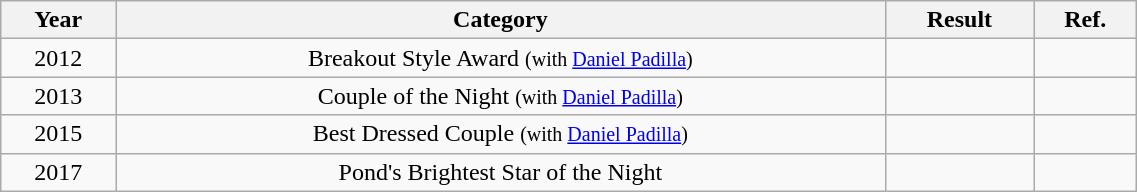<table class="wikitable sortable"  style="text-align:center; width:60%;">
<tr>
<th>Year</th>
<th>Category</th>
<th>Result</th>
<th>Ref.</th>
</tr>
<tr>
<td>2012</td>
<td>Breakout Style Award <small>(with <a href='#'>Daniel Padilla</a>)</small></td>
<td></td>
<td></td>
</tr>
<tr>
<td>2013</td>
<td>Couple of the Night <small>(with <a href='#'>Daniel Padilla</a>)</small></td>
<td></td>
<td></td>
</tr>
<tr>
<td>2015</td>
<td>Best Dressed Couple <small>(with <a href='#'>Daniel Padilla</a>)</small></td>
<td></td>
<td></td>
</tr>
<tr>
<td>2017</td>
<td>Pond's Brightest Star of the Night</td>
<td></td>
<td></td>
</tr>
</table>
